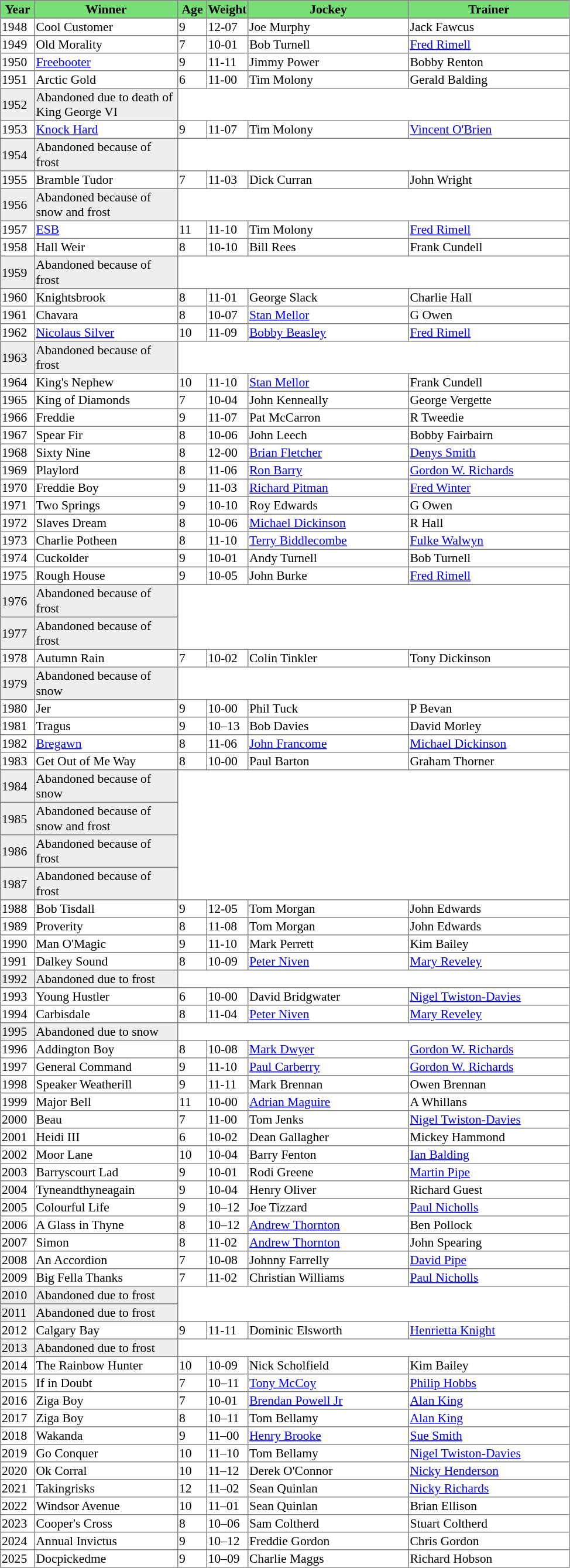<table class = "sortable" | border="1" style="border-collapse: collapse; font-size:90%">
<tr bgcolor="#77dd77" align="center">
<th style="width:36px"><strong>Year</strong></th>
<th style="width:160px"><strong>Winner</strong></th>
<th style="width:30px"><strong>Age</strong></th>
<th style="width:40px"><strong>Weight</strong></th>
<th style="width:180px"><strong>Jockey</strong></th>
<th style="width:180px"><strong>Trainer</strong></th>
</tr>
<tr>
<td>1948</td>
<td>Cool Customer</td>
<td>9</td>
<td>12-07</td>
<td>Joe Murphy</td>
<td>Jack Fawcus</td>
</tr>
<tr>
<td>1949</td>
<td>Old Morality</td>
<td>7</td>
<td>10-01</td>
<td>Bob Turnell</td>
<td><a href='#'>Fred Rimell</a></td>
</tr>
<tr>
<td>1950</td>
<td><a href='#'>Freebooter</a></td>
<td>9</td>
<td>11-11</td>
<td>Jimmy Power</td>
<td>Bobby Renton</td>
</tr>
<tr>
<td>1951</td>
<td>Arctic Gold</td>
<td>6</td>
<td>11-00</td>
<td>Tim Molony</td>
<td>Gerald Balding</td>
</tr>
<tr bgcolor="#eeeeee">
<td>1952<td>Abandoned due to death of King George VI                                  </td></td>
</tr>
<tr>
<td>1953</td>
<td><a href='#'>Knock Hard</a></td>
<td>9</td>
<td>11-07</td>
<td>Tim Molony</td>
<td><a href='#'>Vincent O'Brien</a></td>
</tr>
<tr bgcolor="#eeeeee">
<td>1954<td>Abandoned because of frost               </td></td>
</tr>
<tr>
<td>1955</td>
<td>Bramble Tudor</td>
<td>7</td>
<td>11-03</td>
<td>Dick Curran</td>
<td>John Wright</td>
</tr>
<tr bgcolor="#eeeeee">
<td>1956<td>Abandoned because of snow and frost      </td></td>
</tr>
<tr>
<td>1957</td>
<td><a href='#'>ESB</a></td>
<td>11</td>
<td>11-10</td>
<td>Tim Molony</td>
<td><a href='#'>Fred Rimell</a></td>
</tr>
<tr>
<td>1958</td>
<td>Hall Weir</td>
<td>8</td>
<td>10-10</td>
<td>Bill Rees</td>
<td>Frank Cundell</td>
</tr>
<tr bgcolor="#eeeeee">
<td>1959<td>Abandoned because of frost               </td></td>
</tr>
<tr>
<td>1960</td>
<td>Knightsbrook</td>
<td>8</td>
<td>11-01</td>
<td>George Slack</td>
<td>Charlie Hall</td>
</tr>
<tr>
<td>1961</td>
<td>Chavara</td>
<td>8</td>
<td>10-07</td>
<td><a href='#'>Stan Mellor</a></td>
<td>G Owen</td>
</tr>
<tr>
<td>1962</td>
<td><a href='#'>Nicolaus Silver</a></td>
<td>10</td>
<td>11-09</td>
<td><a href='#'>Bobby Beasley</a></td>
<td><a href='#'>Fred Rimell</a></td>
</tr>
<tr bgcolor="#eeeeee">
<td>1963<td>Abandoned because of frost               </td></td>
</tr>
<tr>
<td>1964</td>
<td>King's Nephew</td>
<td>10</td>
<td>11-10</td>
<td><a href='#'>Stan Mellor</a></td>
<td>Frank Cundell</td>
</tr>
<tr>
<td>1965</td>
<td>King of Diamonds</td>
<td>7</td>
<td>10-04</td>
<td>John Kenneally</td>
<td>George Vergette</td>
</tr>
<tr>
<td>1966</td>
<td>Freddie</td>
<td>9</td>
<td>11-07</td>
<td>Pat McCarron</td>
<td>R Tweedie</td>
</tr>
<tr>
<td>1967</td>
<td>Spear Fir</td>
<td>8</td>
<td>10-06</td>
<td>John Leech</td>
<td>Bobby Fairbairn</td>
</tr>
<tr>
<td>1968</td>
<td>Sixty Nine</td>
<td>8</td>
<td>12-00</td>
<td><a href='#'>Brian Fletcher</a></td>
<td><a href='#'>Denys Smith</a></td>
</tr>
<tr>
<td>1969</td>
<td>Playlord</td>
<td>8</td>
<td>11-06</td>
<td><a href='#'>Ron Barry</a></td>
<td><a href='#'>Gordon W. Richards</a></td>
</tr>
<tr>
<td>1970</td>
<td>Freddie Boy</td>
<td>9</td>
<td>11-03</td>
<td><a href='#'>Richard Pitman</a></td>
<td><a href='#'>Fred Winter</a></td>
</tr>
<tr>
<td>1971</td>
<td>Two Springs</td>
<td>9</td>
<td>10-10</td>
<td>Roy Edwards</td>
<td>G Owen</td>
</tr>
<tr>
<td>1972</td>
<td>Slaves Dream</td>
<td>8</td>
<td>10-06</td>
<td><a href='#'>Michael Dickinson</a></td>
<td>R Hall</td>
</tr>
<tr>
<td>1973</td>
<td>Charlie Potheen</td>
<td>8</td>
<td>11-10</td>
<td><a href='#'>Terry Biddlecombe</a></td>
<td><a href='#'>Fulke Walwyn</a></td>
</tr>
<tr>
<td>1974</td>
<td>Cuckolder</td>
<td>9</td>
<td>10-01</td>
<td>Andy Turnell</td>
<td>Bob Turnell</td>
</tr>
<tr>
<td>1975</td>
<td>Rough House</td>
<td>9</td>
<td>10-05</td>
<td>John Burke</td>
<td><a href='#'>Fred Rimell</a></td>
</tr>
<tr bgcolor="#eeeeee">
<td>1976<td>Abandoned because of frost    </td></td>
</tr>
<tr bgcolor="#eeeeee">
<td>1977<td>Abandoned because of frost    </td></td>
</tr>
<tr>
<td>1978</td>
<td>Autumn Rain</td>
<td>7</td>
<td>10-02</td>
<td>Colin Tinkler</td>
<td>Tony Dickinson</td>
</tr>
<tr bgcolor="#eeeeee">
<td>1979<td>Abandoned because of snow     </td></td>
</tr>
<tr>
<td>1980</td>
<td>Jer</td>
<td>9</td>
<td>10-00</td>
<td>Phil Tuck</td>
<td>P Bevan</td>
</tr>
<tr>
<td>1981</td>
<td>Tragus</td>
<td>9</td>
<td>10–13</td>
<td>Bob Davies</td>
<td>David Morley</td>
</tr>
<tr>
<td>1982</td>
<td><a href='#'>Bregawn</a></td>
<td>8</td>
<td>11-06</td>
<td><a href='#'>John Francome</a></td>
<td><a href='#'>Michael Dickinson</a></td>
</tr>
<tr>
<td>1983</td>
<td>Get Out of Me Way</td>
<td>8</td>
<td>10-00</td>
<td>Paul Barton</td>
<td>Graham Thorner</td>
</tr>
<tr bgcolor="#eeeeee">
<td>1984<td>Abandoned because of snow     </td></td>
</tr>
<tr bgcolor="#eeeeee">
<td>1985<td>Abandoned because of snow and frost</td></td>
</tr>
<tr bgcolor="#eeeeee">
<td>1986<td>Abandoned because of frost         </td></td>
</tr>
<tr bgcolor="#eeeeee">
<td>1987<td>Abandoned because of frost         </td></td>
</tr>
<tr>
<td>1988</td>
<td>Bob Tisdall</td>
<td>9</td>
<td>12-05</td>
<td>Tom Morgan</td>
<td>John Edwards</td>
</tr>
<tr>
<td>1989</td>
<td>Proverity</td>
<td>8</td>
<td>11-08</td>
<td>Tom Morgan</td>
<td>John Edwards</td>
</tr>
<tr>
<td>1990</td>
<td>Man O'Magic</td>
<td>9</td>
<td>11-10</td>
<td>Mark Perrett</td>
<td>Kim Bailey</td>
</tr>
<tr>
<td>1991</td>
<td>Dalkey Sound</td>
<td>8</td>
<td>10-09</td>
<td><a href='#'>Peter Niven</a></td>
<td><a href='#'>Mary Reveley</a></td>
</tr>
<tr bgcolor="#eeeeee">
<td>1992<br><td> Abandoned due to frost </td></td>
</tr>
<tr>
<td>1993</td>
<td>Young Hustler</td>
<td>6</td>
<td>10-00</td>
<td>David Bridgwater</td>
<td><a href='#'>Nigel Twiston-Davies</a></td>
</tr>
<tr>
<td>1994</td>
<td>Carbisdale</td>
<td>8</td>
<td>11-04</td>
<td><a href='#'>Peter Niven</a></td>
<td><a href='#'>Mary Reveley</a></td>
</tr>
<tr bgcolor="#eeeeee">
<td>1995<br><td> Abandoned due to snow</td></td>
</tr>
<tr>
<td>1996</td>
<td>Addington Boy</td>
<td>8</td>
<td>10-08</td>
<td><a href='#'>Mark Dwyer</a></td>
<td><a href='#'>Gordon W. Richards</a></td>
</tr>
<tr>
<td>1997</td>
<td>General Command</td>
<td>9</td>
<td>11-10</td>
<td><a href='#'>Paul Carberry</a></td>
<td><a href='#'>Gordon W. Richards</a></td>
</tr>
<tr>
<td>1998</td>
<td>Speaker Weatherill</td>
<td>9</td>
<td>11-11</td>
<td>Mark Brennan</td>
<td>Owen Brennan</td>
</tr>
<tr>
<td>1999</td>
<td>Major Bell</td>
<td>11</td>
<td>10-00</td>
<td><a href='#'>Adrian Maguire</a></td>
<td>A Whillans</td>
</tr>
<tr>
<td>2000</td>
<td>Beau</td>
<td>7</td>
<td>11-00</td>
<td>Tom Jenks</td>
<td><a href='#'>Nigel Twiston-Davies</a></td>
</tr>
<tr>
<td>2001</td>
<td>Heidi III</td>
<td>6</td>
<td>10-02</td>
<td>Dean Gallagher</td>
<td>Mickey Hammond</td>
</tr>
<tr>
<td>2002</td>
<td>Moor Lane</td>
<td>10</td>
<td>10-04</td>
<td>Barry Fenton</td>
<td><a href='#'>Ian Balding</a></td>
</tr>
<tr>
<td>2003</td>
<td>Barryscourt Lad</td>
<td>9</td>
<td>10-01</td>
<td>Rodi Greene</td>
<td><a href='#'>Martin Pipe</a></td>
</tr>
<tr>
<td>2004</td>
<td>Tyneandthyneagain</td>
<td>9</td>
<td>10-04</td>
<td>Henry Oliver</td>
<td>Richard Guest</td>
</tr>
<tr>
<td>2005</td>
<td>Colourful Life</td>
<td>9</td>
<td>10–12</td>
<td>Joe Tizzard</td>
<td><a href='#'>Paul Nicholls</a></td>
</tr>
<tr>
<td>2006</td>
<td>A Glass in Thyne </td>
<td>8</td>
<td>10–12</td>
<td><a href='#'>Andrew Thornton</a></td>
<td>Ben Pollock</td>
</tr>
<tr>
<td>2007</td>
<td>Simon </td>
<td>8</td>
<td>11-02</td>
<td><a href='#'>Andrew Thornton</a></td>
<td>John Spearing</td>
</tr>
<tr>
<td>2008</td>
<td>An Accordion</td>
<td>7</td>
<td>10-08</td>
<td>Johnny Farrelly</td>
<td><a href='#'>David Pipe</a></td>
</tr>
<tr>
<td>2009</td>
<td>Big Fella Thanks</td>
<td>7</td>
<td>11-02</td>
<td>Christian Williams</td>
<td><a href='#'>Paul Nicholls</a></td>
</tr>
<tr bgcolor="#eeeeee">
<td>2010<br><td> Abandoned due to frost </td></td>
</tr>
<tr bgcolor="#eeeeee">
<td>2011<br><td> Abandoned due to frost </td></td>
</tr>
<tr>
<td>2012</td>
<td>Calgary Bay</td>
<td>9</td>
<td>11-11</td>
<td>Dominic Elsworth</td>
<td><a href='#'>Henrietta Knight</a></td>
</tr>
<tr bgcolor="#eeeeee">
<td>2013<br><td> Abandoned due to frost </td></td>
</tr>
<tr>
<td>2014</td>
<td>The Rainbow Hunter</td>
<td>10</td>
<td>10-09</td>
<td>Nick Scholfield</td>
<td>Kim Bailey</td>
</tr>
<tr>
<td>2015</td>
<td>If in Doubt</td>
<td>7</td>
<td>10–11</td>
<td><a href='#'>Tony McCoy</a></td>
<td><a href='#'>Philip Hobbs</a></td>
</tr>
<tr>
<td>2016</td>
<td>Ziga Boy</td>
<td>7</td>
<td>10-01</td>
<td><a href='#'>Brendan Powell Jr</a></td>
<td><a href='#'>Alan King</a></td>
</tr>
<tr>
<td>2017</td>
<td>Ziga Boy</td>
<td>8</td>
<td>10–11</td>
<td>Tom Bellamy</td>
<td><a href='#'>Alan King</a></td>
</tr>
<tr>
<td>2018</td>
<td>Wakanda</td>
<td>9</td>
<td>11–00</td>
<td><a href='#'>Henry Brooke</a></td>
<td><a href='#'>Sue Smith</a></td>
</tr>
<tr>
<td>2019</td>
<td>Go Conquer</td>
<td>10</td>
<td>11–10</td>
<td>Tom Bellamy</td>
<td><a href='#'>Nigel Twiston-Davies</a></td>
</tr>
<tr>
<td>2020</td>
<td>Ok Corral</td>
<td>10</td>
<td>11–12</td>
<td>Derek O'Connor</td>
<td><a href='#'>Nicky Henderson</a></td>
</tr>
<tr>
<td>2021</td>
<td>Takingrisks</td>
<td>12</td>
<td>11–02</td>
<td>Sean Quinlan</td>
<td><a href='#'>Nicky Richards</a></td>
</tr>
<tr>
<td>2022</td>
<td>Windsor Avenue</td>
<td>10</td>
<td>11–01</td>
<td>Sean Quinlan</td>
<td>Brian Ellison</td>
</tr>
<tr>
<td>2023</td>
<td>Cooper's Cross</td>
<td>8</td>
<td>10–06</td>
<td>Sam Coltherd</td>
<td>Stuart Coltherd</td>
</tr>
<tr>
<td>2024</td>
<td>Annual Invictus</td>
<td>9</td>
<td>10–12</td>
<td>Freddie Gordon</td>
<td>Chris Gordon</td>
</tr>
<tr>
<td>2025</td>
<td>Docpickedme</td>
<td>9</td>
<td>10–09</td>
<td>Charlie Maggs</td>
<td>Richard Hobson</td>
</tr>
</table>
